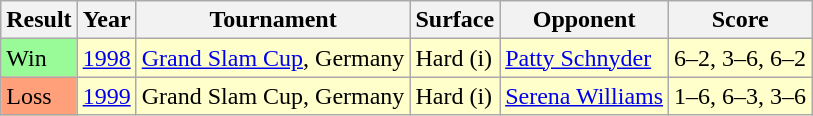<table class="sortable wikitable">
<tr>
<th>Result</th>
<th>Year</th>
<th>Tournament</th>
<th>Surface</th>
<th>Opponent</th>
<th class="unsortable">Score</th>
</tr>
<tr bgcolor=ffffcc>
<td bgcolor=98FB98>Win</td>
<td><a href='#'>1998</a></td>
<td><a href='#'>Grand Slam Cup</a>, Germany</td>
<td>Hard (i)</td>
<td> <a href='#'>Patty Schnyder</a></td>
<td>6–2, 3–6, 6–2</td>
</tr>
<tr bgcolor=ffffcc>
<td bgcolor=FFA07A>Loss</td>
<td><a href='#'>1999</a></td>
<td>Grand Slam Cup, Germany</td>
<td>Hard (i)</td>
<td> <a href='#'>Serena Williams</a></td>
<td>1–6, 6–3, 3–6</td>
</tr>
</table>
